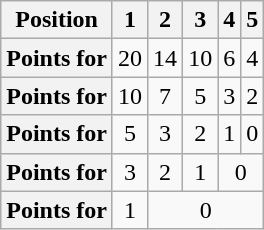<table class="wikitable floatright" style="text-align: center">
<tr>
<th scope="col">Position</th>
<th scope="col">1</th>
<th scope="col">2</th>
<th scope="col">3</th>
<th scope="col">4</th>
<th scope="col">5</th>
</tr>
<tr>
<th scope="row">Points for </th>
<td>20</td>
<td>14</td>
<td>10</td>
<td>6</td>
<td>4</td>
</tr>
<tr>
<th scope="row">Points for </th>
<td>10</td>
<td>7</td>
<td>5</td>
<td>3</td>
<td>2</td>
</tr>
<tr>
<th scope="row">Points for </th>
<td>5</td>
<td>3</td>
<td>2</td>
<td>1</td>
<td>0</td>
</tr>
<tr>
<th scope="row">Points for </th>
<td>3</td>
<td>2</td>
<td>1</td>
<td colspan=2>0</td>
</tr>
<tr>
<th scope="row">Points for </th>
<td>1</td>
<td colspan=4>0</td>
</tr>
</table>
